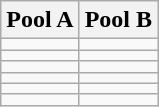<table class="wikitable">
<tr>
<th width=50%>Pool A</th>
<th width=50%>Pool B</th>
</tr>
<tr>
<td></td>
<td></td>
</tr>
<tr>
<td></td>
<td></td>
</tr>
<tr>
<td></td>
<td></td>
</tr>
<tr>
<td></td>
<td></td>
</tr>
<tr>
<td></td>
<td></td>
</tr>
<tr>
<td></td>
<td></td>
</tr>
</table>
